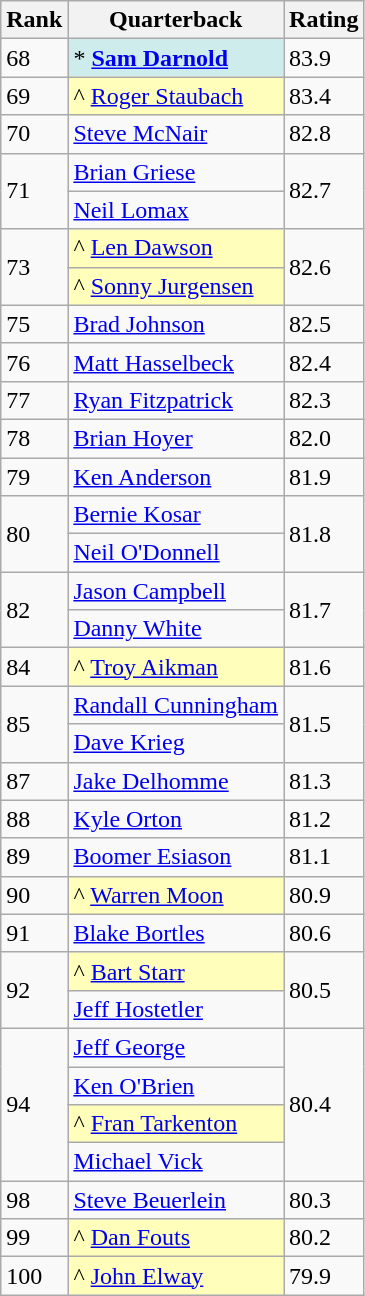<table class="wikitable sortable">
<tr>
<th><strong>Rank</strong></th>
<th><strong>Quarterback</strong></th>
<th><strong>Rating</strong></th>
</tr>
<tr>
<td>68</td>
<td style=background:#cfecec;">* <strong><a href='#'>Sam Darnold</a></strong></td>
<td>83.9</td>
</tr>
<tr>
<td>69</td>
<td style=background:#ffb;">^ <a href='#'>Roger Staubach</a></td>
<td>83.4</td>
</tr>
<tr>
<td>70</td>
<td><a href='#'>Steve McNair</a></td>
<td>82.8</td>
</tr>
<tr>
<td rowspan=2>71</td>
<td><a href='#'>Brian Griese</a></td>
<td rowspan=2>82.7</td>
</tr>
<tr>
<td><a href='#'>Neil Lomax</a></td>
</tr>
<tr>
<td rowspan=2>73</td>
<td style=background:#ffb;">^ <a href='#'>Len Dawson</a></td>
<td rowspan=2>82.6</td>
</tr>
<tr>
<td style=background:#ffb;">^ <a href='#'>Sonny Jurgensen</a></td>
</tr>
<tr>
<td>75</td>
<td><a href='#'>Brad Johnson</a></td>
<td>82.5</td>
</tr>
<tr>
<td>76</td>
<td><a href='#'>Matt Hasselbeck</a></td>
<td>82.4</td>
</tr>
<tr>
<td>77</td>
<td><a href='#'>Ryan Fitzpatrick</a></td>
<td>82.3</td>
</tr>
<tr>
<td>78</td>
<td><a href='#'>Brian Hoyer</a></td>
<td>82.0</td>
</tr>
<tr>
<td>79</td>
<td><a href='#'>Ken Anderson</a></td>
<td>81.9</td>
</tr>
<tr>
<td rowspan=2>80</td>
<td><a href='#'>Bernie Kosar</a></td>
<td rowspan=2>81.8</td>
</tr>
<tr>
<td><a href='#'>Neil O'Donnell</a></td>
</tr>
<tr>
<td rowspan=2>82</td>
<td><a href='#'>Jason Campbell</a></td>
<td rowspan=2>81.7</td>
</tr>
<tr>
<td><a href='#'>Danny White</a></td>
</tr>
<tr>
<td>84</td>
<td style=background:#ffb;">^ <a href='#'>Troy Aikman</a></td>
<td>81.6</td>
</tr>
<tr>
<td rowspan=2>85</td>
<td><a href='#'>Randall Cunningham</a></td>
<td rowspan=2>81.5</td>
</tr>
<tr>
<td><a href='#'>Dave Krieg</a></td>
</tr>
<tr>
<td>87</td>
<td><a href='#'>Jake Delhomme</a></td>
<td>81.3</td>
</tr>
<tr>
<td>88</td>
<td><a href='#'>Kyle Orton</a></td>
<td>81.2</td>
</tr>
<tr>
<td>89</td>
<td><a href='#'>Boomer Esiason</a></td>
<td>81.1</td>
</tr>
<tr>
<td>90</td>
<td style=background:#ffb;">^ <a href='#'>Warren Moon</a></td>
<td>80.9</td>
</tr>
<tr>
<td>91</td>
<td><a href='#'>Blake Bortles</a></td>
<td>80.6</td>
</tr>
<tr>
<td rowspan=2>92</td>
<td style=background:#ffb;">^ <a href='#'>Bart Starr</a></td>
<td rowspan=2>80.5</td>
</tr>
<tr>
<td><a href='#'>Jeff Hostetler</a></td>
</tr>
<tr>
<td rowspan=4>94</td>
<td><a href='#'>Jeff George</a></td>
<td rowspan=4>80.4</td>
</tr>
<tr>
<td><a href='#'>Ken O'Brien</a></td>
</tr>
<tr>
<td style=background:#ffb;">^ <a href='#'>Fran Tarkenton</a></td>
</tr>
<tr>
<td><a href='#'>Michael Vick</a></td>
</tr>
<tr>
<td>98</td>
<td><a href='#'>Steve Beuerlein</a></td>
<td>80.3</td>
</tr>
<tr>
<td>99</td>
<td style=background:#ffb;">^ <a href='#'>Dan Fouts</a></td>
<td>80.2</td>
</tr>
<tr>
<td>100</td>
<td style=background:#ffb;">^ <a href='#'>John Elway</a></td>
<td>79.9</td>
</tr>
</table>
